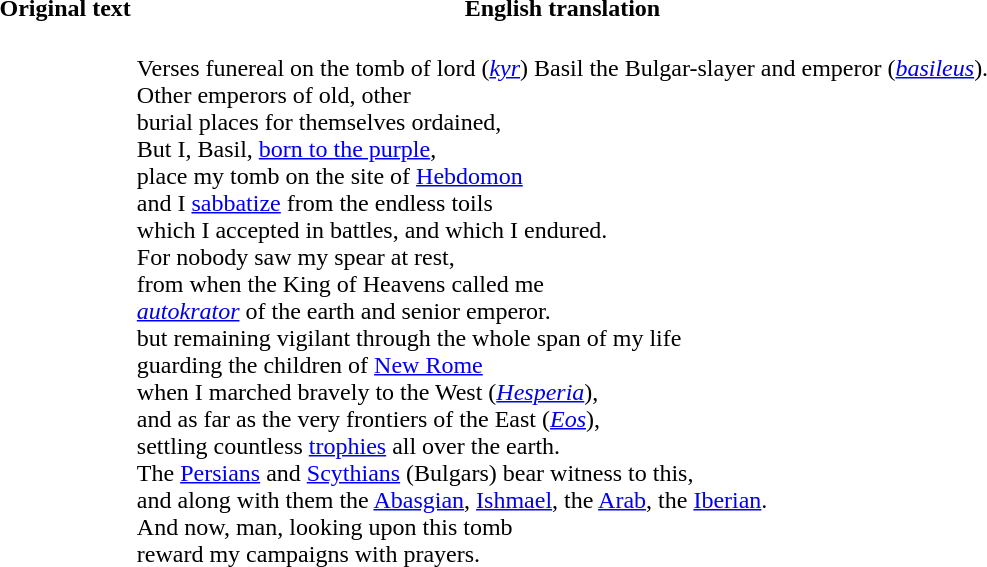<table>
<tr>
<th>Original text</th>
<th>English translation</th>
</tr>
<tr style="vertical-align:top; white-space:nowrap;">
<td><br></td>
<td><br>Verses funereal on the tomb of lord (<em><a href='#'>kyr</a></em>) Basil the Bulgar-slayer and emperor (<em><a href='#'>basileus</a></em>).<br>
Other emperors of old, other<br>
burial places for themselves ordained,<br>
But I, Basil, <a href='#'>born to the purple</a>,<br>
place my tomb on the site of <a href='#'>Hebdomon</a><br>
and I <a href='#'>sabbatize</a> from the endless toils<br>
which I accepted in battles, and which I endured.<br>
For nobody saw my spear at rest,<br>
from when the King of Heavens called me<br>
<em><a href='#'>autokrator</a></em> of the earth and senior emperor.<br>
but remaining vigilant through the whole span of my life<br>
guarding the children of <a href='#'>New Rome</a><br>
when I marched bravely to the West (<em><a href='#'>Hesperia</a></em>),<br>
and as far as the very frontiers of the East (<em><a href='#'>Eos</a></em>),<br>
settling countless <a href='#'>trophies</a> all over the earth.<br> 
The <a href='#'>Persians</a> and <a href='#'>Scythians</a> (Bulgars) bear witness to this,<br>
and along with them the <a href='#'>Abasgian</a>, <a href='#'>Ishmael</a>, the <a href='#'>Arab</a>, the <a href='#'>Iberian</a>.<br>
And now, man, looking upon this tomb<br>
reward my campaigns with prayers.</td>
</tr>
</table>
